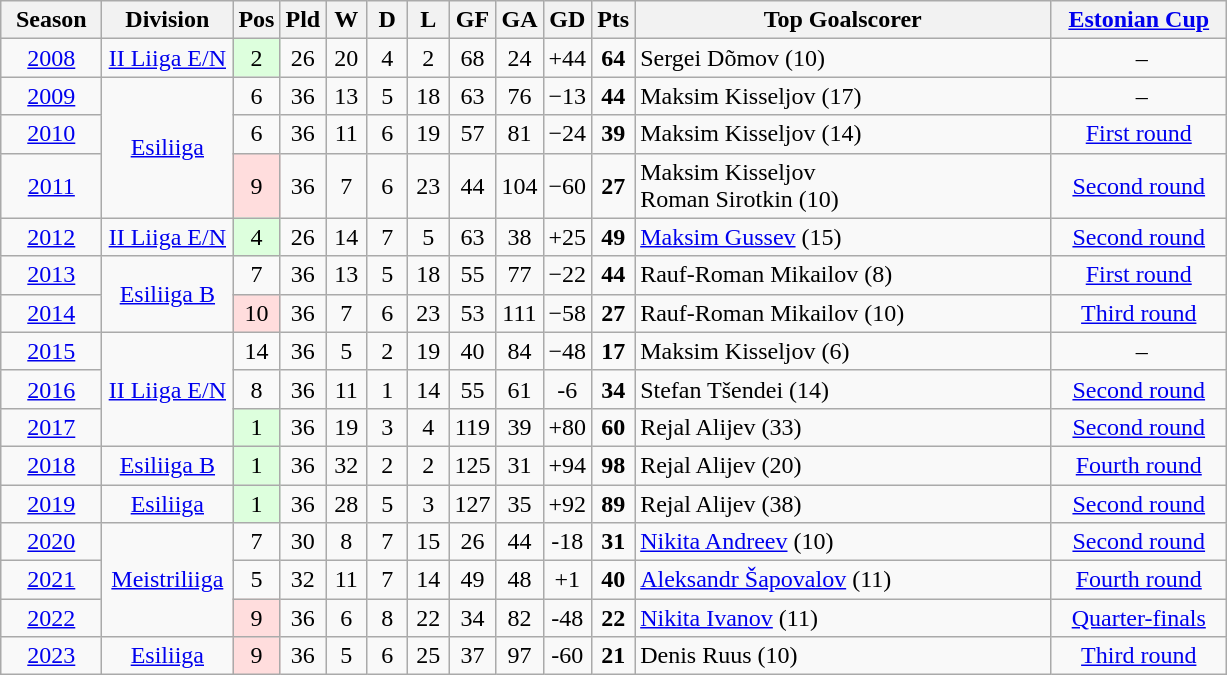<table class="wikitable">
<tr>
<th width=60px>Season</th>
<th width=80px>Division</th>
<th width=20px>Pos</th>
<th width=20px>Pld</th>
<th width=20px>W</th>
<th width=20px>D</th>
<th width=20px>L</th>
<th width=20px>GF</th>
<th width=20px>GA</th>
<th width=20px>GD</th>
<th width=20px>Pts</th>
<th width=270px>Top Goalscorer</th>
<th width=110px><a href='#'>Estonian Cup</a></th>
</tr>
<tr align=center>
<td><a href='#'>2008</a></td>
<td><a href='#'>II Liiga E/N</a></td>
<td bgcolor="#ddffdd">2</td>
<td>26</td>
<td>20</td>
<td>4</td>
<td>2</td>
<td>68</td>
<td>24</td>
<td>+44</td>
<td><strong>64</strong></td>
<td align="left"> Sergei Dõmov (10)</td>
<td> –</td>
</tr>
<tr align=center>
<td><a href='#'>2009</a></td>
<td rowspan=3><a href='#'>Esiliiga</a></td>
<td>6</td>
<td>36</td>
<td>13</td>
<td>5</td>
<td>18</td>
<td>63</td>
<td>76</td>
<td>−13</td>
<td><strong>44</strong></td>
<td align="left"> Maksim Kisseljov (17)</td>
<td> –</td>
</tr>
<tr align=center>
<td><a href='#'>2010</a></td>
<td>6</td>
<td>36</td>
<td>11</td>
<td>6</td>
<td>19</td>
<td>57</td>
<td>81</td>
<td>−24</td>
<td><strong>39</strong></td>
<td align="left"> Maksim Kisseljov (14)</td>
<td><a href='#'>First round</a></td>
</tr>
<tr align=center>
<td><a href='#'>2011</a></td>
<td bgcolor="#ffdddd">9</td>
<td>36</td>
<td>7</td>
<td>6</td>
<td>23</td>
<td>44</td>
<td>104</td>
<td>−60</td>
<td><strong>27</strong></td>
<td align="left"> Maksim Kisseljov<br> Roman Sirotkin  (10)</td>
<td><a href='#'>Second round</a></td>
</tr>
<tr align=center>
<td><a href='#'>2012</a></td>
<td><a href='#'>II Liiga E/N</a></td>
<td bgcolor="#ddffdd">4</td>
<td>26</td>
<td>14</td>
<td>7</td>
<td>5</td>
<td>63</td>
<td>38</td>
<td>+25</td>
<td><strong>49</strong></td>
<td align="left"> <a href='#'>Maksim Gussev</a> (15)</td>
<td><a href='#'>Second round</a></td>
</tr>
<tr align=center>
<td><a href='#'>2013</a></td>
<td rowspan=2><a href='#'>Esiliiga B</a></td>
<td>7</td>
<td>36</td>
<td>13</td>
<td>5</td>
<td>18</td>
<td>55</td>
<td>77</td>
<td>−22</td>
<td><strong>44</strong></td>
<td align="left"> Rauf-Roman Mikailov (8)</td>
<td><a href='#'>First round</a></td>
</tr>
<tr align=center>
<td><a href='#'>2014</a></td>
<td bgcolor="#ffdddd">10</td>
<td>36</td>
<td>7</td>
<td>6</td>
<td>23</td>
<td>53</td>
<td>111</td>
<td>−58</td>
<td><strong>27</strong></td>
<td align="left"> Rauf-Roman Mikailov (10)</td>
<td><a href='#'>Third round</a></td>
</tr>
<tr align=center>
<td><a href='#'>2015</a></td>
<td rowspan=3><a href='#'>II Liiga E/N</a></td>
<td>14</td>
<td>36</td>
<td>5</td>
<td>2</td>
<td>19</td>
<td>40</td>
<td>84</td>
<td>−48</td>
<td><strong>17</strong></td>
<td align="left"> Maksim Kisseljov (6)</td>
<td> –</td>
</tr>
<tr align=center>
<td><a href='#'>2016</a></td>
<td>8</td>
<td>36</td>
<td>11</td>
<td>1</td>
<td>14</td>
<td>55</td>
<td>61</td>
<td>-6</td>
<td><strong>34</strong></td>
<td align="left"> Stefan Tšendei (14)</td>
<td><a href='#'>Second round</a></td>
</tr>
<tr align=center>
<td><a href='#'>2017</a></td>
<td bgcolor="#ddffdd">1</td>
<td>36</td>
<td>19</td>
<td>3</td>
<td>4</td>
<td>119</td>
<td>39</td>
<td>+80</td>
<td><strong>60</strong></td>
<td align="left"> Rejal Alijev (33)</td>
<td><a href='#'>Second round</a></td>
</tr>
<tr align=center>
<td><a href='#'>2018</a></td>
<td><a href='#'>Esiliiga B</a></td>
<td bgcolor="#ddffdd">1</td>
<td>36</td>
<td>32</td>
<td>2</td>
<td>2</td>
<td>125</td>
<td>31</td>
<td>+94</td>
<td><strong>98</strong></td>
<td align="left"> Rejal Alijev (20)</td>
<td><a href='#'>Fourth round</a></td>
</tr>
<tr align=center>
<td><a href='#'>2019</a></td>
<td><a href='#'>Esiliiga</a></td>
<td bgcolor="#ddffdd">1</td>
<td>36</td>
<td>28</td>
<td>5</td>
<td>3</td>
<td>127</td>
<td>35</td>
<td>+92</td>
<td><strong>89</strong></td>
<td align="left"> Rejal Alijev (38)</td>
<td><a href='#'>Second round</a></td>
</tr>
<tr align=center>
<td><a href='#'>2020</a></td>
<td rowspan="3"><a href='#'>Meistriliiga</a></td>
<td>7</td>
<td>30</td>
<td>8</td>
<td>7</td>
<td>15</td>
<td>26</td>
<td>44</td>
<td>-18</td>
<td><strong>31</strong></td>
<td align="left"> <a href='#'>Nikita Andreev</a> (10)</td>
<td><a href='#'>Second round</a></td>
</tr>
<tr align=center>
<td><a href='#'>2021</a></td>
<td>5</td>
<td>32</td>
<td>11</td>
<td>7</td>
<td>14</td>
<td>49</td>
<td>48</td>
<td>+1</td>
<td><strong>40</strong></td>
<td align="left"> <a href='#'>Aleksandr Šapovalov</a> (11)</td>
<td><a href='#'>Fourth round</a></td>
</tr>
<tr align=center>
<td><a href='#'>2022</a></td>
<td bgcolor="#ffdddd">9</td>
<td>36</td>
<td>6</td>
<td>8</td>
<td>22</td>
<td>34</td>
<td>82</td>
<td>-48</td>
<td><strong>22</strong></td>
<td align="left"> <a href='#'>Nikita Ivanov</a> (11)</td>
<td><a href='#'>Quarter-finals</a></td>
</tr>
<tr align=center>
<td><a href='#'>2023</a></td>
<td><a href='#'>Esiliiga</a></td>
<td bgcolor="#ffdddd">9</td>
<td>36</td>
<td>5</td>
<td>6</td>
<td>25</td>
<td>37</td>
<td>97</td>
<td>-60</td>
<td><strong>21</strong></td>
<td align="left"> Denis Ruus (10)</td>
<td><a href='#'>Third round</a></td>
</tr>
</table>
